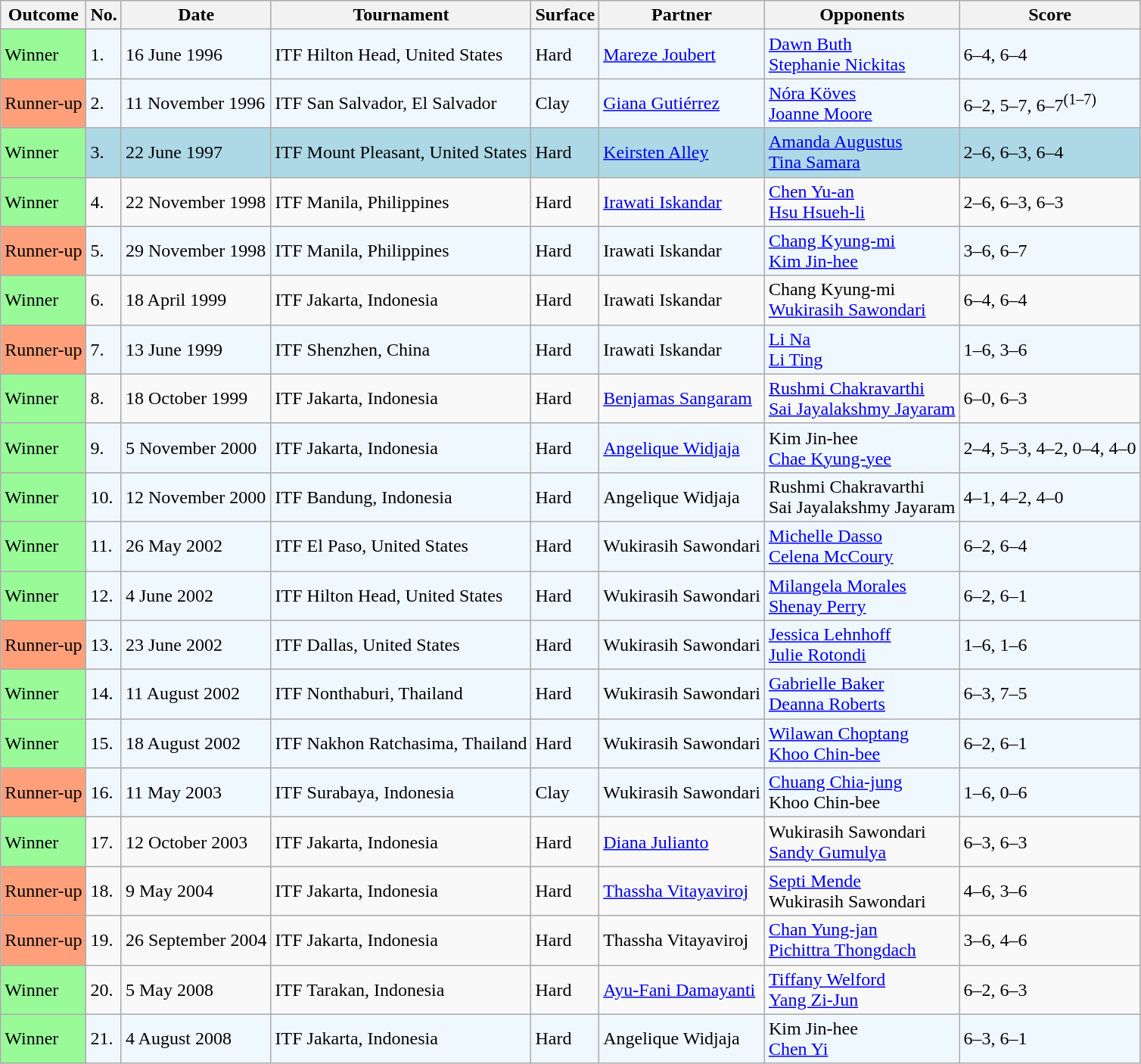<table class="wikitable">
<tr>
<th>Outcome</th>
<th>No.</th>
<th>Date</th>
<th>Tournament</th>
<th>Surface</th>
<th>Partner</th>
<th>Opponents</th>
<th>Score</th>
</tr>
<tr bgcolor="#f0f8ff">
<td bgcolor="98FB98">Winner</td>
<td>1.</td>
<td>16 June 1996</td>
<td>ITF Hilton Head, United States</td>
<td>Hard</td>
<td> <a href='#'>Mareze Joubert</a></td>
<td> <a href='#'>Dawn Buth</a> <br>  <a href='#'>Stephanie Nickitas</a></td>
<td>6–4, 6–4</td>
</tr>
<tr style="background:#f0f8ff;">
<td style="background:#ffa07a;">Runner-up</td>
<td>2.</td>
<td>11 November 1996</td>
<td>ITF San Salvador, El Salvador</td>
<td>Clay</td>
<td> <a href='#'>Giana Gutiérrez</a></td>
<td> <a href='#'>Nóra Köves</a> <br>  <a href='#'>Joanne Moore</a></td>
<td>6–2, 5–7, 6–7<sup>(1–7)</sup></td>
</tr>
<tr style="background:lightblue;">
<td bgcolor="98FB98">Winner</td>
<td>3.</td>
<td>22 June 1997</td>
<td>ITF Mount Pleasant, United States</td>
<td>Hard</td>
<td> <a href='#'>Keirsten Alley</a></td>
<td> <a href='#'>Amanda Augustus</a> <br>  <a href='#'>Tina Samara</a></td>
<td>2–6, 6–3, 6–4</td>
</tr>
<tr>
<td bgcolor="98FB98">Winner</td>
<td>4.</td>
<td>22 November 1998</td>
<td>ITF Manila, Philippines</td>
<td>Hard</td>
<td> <a href='#'>Irawati Iskandar</a></td>
<td> <a href='#'>Chen Yu-an</a> <br>  <a href='#'>Hsu Hsueh-li</a></td>
<td>2–6, 6–3, 6–3</td>
</tr>
<tr style="background:#f0f8ff;">
<td bgcolor="FFA07A">Runner-up</td>
<td>5.</td>
<td>29 November 1998</td>
<td>ITF Manila, Philippines</td>
<td>Hard</td>
<td> Irawati Iskandar</td>
<td> <a href='#'>Chang Kyung-mi</a> <br>  <a href='#'>Kim Jin-hee</a></td>
<td>3–6, 6–7</td>
</tr>
<tr>
<td bgcolor="98FB98">Winner</td>
<td>6.</td>
<td>18 April 1999</td>
<td>ITF Jakarta, Indonesia</td>
<td>Hard</td>
<td> Irawati Iskandar</td>
<td> Chang Kyung-mi <br>  <a href='#'>Wukirasih Sawondari</a></td>
<td>6–4, 6–4</td>
</tr>
<tr style="background:#f0f8ff;">
<td bgcolor="FFA07A">Runner-up</td>
<td>7.</td>
<td>13 June 1999</td>
<td>ITF Shenzhen, China</td>
<td>Hard</td>
<td> Irawati Iskandar</td>
<td> <a href='#'>Li Na</a> <br>  <a href='#'>Li Ting</a></td>
<td>1–6, 3–6</td>
</tr>
<tr>
<td bgcolor="98FB98">Winner</td>
<td>8.</td>
<td>18 October 1999</td>
<td>ITF Jakarta, Indonesia</td>
<td>Hard</td>
<td> <a href='#'>Benjamas Sangaram</a></td>
<td> <a href='#'>Rushmi Chakravarthi</a> <br>  <a href='#'>Sai Jayalakshmy Jayaram</a></td>
<td>6–0, 6–3</td>
</tr>
<tr style="background:#f0f8ff;">
<td style="background:#98fb98;">Winner</td>
<td>9.</td>
<td>5 November 2000</td>
<td>ITF Jakarta, Indonesia</td>
<td>Hard</td>
<td> <a href='#'>Angelique Widjaja</a></td>
<td> Kim Jin-hee <br>  <a href='#'>Chae Kyung-yee</a></td>
<td>2–4, 5–3, 4–2, 0–4, 4–0</td>
</tr>
<tr style="background:#f0f8ff;">
<td style="background:#98fb98;">Winner</td>
<td>10.</td>
<td>12 November 2000</td>
<td>ITF Bandung, Indonesia</td>
<td>Hard</td>
<td> Angelique Widjaja</td>
<td> Rushmi Chakravarthi <br>  Sai Jayalakshmy Jayaram</td>
<td>4–1, 4–2, 4–0</td>
</tr>
<tr style="background:#f0f8ff;">
<td bgcolor="98FB98">Winner</td>
<td>11.</td>
<td>26 May 2002</td>
<td>ITF El Paso, United States</td>
<td>Hard</td>
<td> Wukirasih Sawondari</td>
<td> <a href='#'>Michelle Dasso</a> <br>  <a href='#'>Celena McCoury</a></td>
<td>6–2, 6–4</td>
</tr>
<tr bgcolor="#f0f8ff">
<td bgcolor="98FB98">Winner</td>
<td>12.</td>
<td>4 June 2002</td>
<td>ITF Hilton Head, United States</td>
<td>Hard</td>
<td> Wukirasih Sawondari</td>
<td> <a href='#'>Milangela Morales</a> <br>  <a href='#'>Shenay Perry</a></td>
<td>6–2, 6–1</td>
</tr>
<tr bgcolor="#f0f8ff">
<td bgcolor="FFA07A">Runner-up</td>
<td>13.</td>
<td>23 June 2002</td>
<td>ITF Dallas, United States</td>
<td>Hard</td>
<td> Wukirasih Sawondari</td>
<td> <a href='#'>Jessica Lehnhoff</a> <br>  <a href='#'>Julie Rotondi</a></td>
<td>1–6, 1–6</td>
</tr>
<tr bgcolor="#f0f8ff">
<td bgcolor="98FB98">Winner</td>
<td>14.</td>
<td>11 August 2002</td>
<td>ITF Nonthaburi, Thailand</td>
<td>Hard</td>
<td> Wukirasih Sawondari</td>
<td> <a href='#'>Gabrielle Baker</a> <br>  <a href='#'>Deanna Roberts</a></td>
<td>6–3, 7–5</td>
</tr>
<tr bgcolor="#f0f8ff">
<td bgcolor="98FB98">Winner</td>
<td>15.</td>
<td>18 August 2002</td>
<td>ITF Nakhon Ratchasima, Thailand</td>
<td>Hard</td>
<td> Wukirasih Sawondari</td>
<td> <a href='#'>Wilawan Choptang</a> <br>  <a href='#'>Khoo Chin-bee</a></td>
<td>6–2, 6–1</td>
</tr>
<tr bgcolor="#f0f8ff">
<td bgcolor="FFA07A">Runner-up</td>
<td>16.</td>
<td>11 May 2003</td>
<td>ITF Surabaya, Indonesia</td>
<td>Clay</td>
<td> Wukirasih Sawondari</td>
<td> <a href='#'>Chuang Chia-jung</a> <br>  Khoo Chin-bee</td>
<td>1–6, 0–6</td>
</tr>
<tr>
<td bgcolor="98FB98">Winner</td>
<td>17.</td>
<td>12 October 2003</td>
<td>ITF Jakarta, Indonesia</td>
<td>Hard</td>
<td> <a href='#'>Diana Julianto</a></td>
<td> Wukirasih Sawondari <br>  <a href='#'>Sandy Gumulya</a></td>
<td>6–3, 6–3</td>
</tr>
<tr>
<td bgcolor="FFA07A">Runner-up</td>
<td>18.</td>
<td>9 May 2004</td>
<td>ITF Jakarta, Indonesia</td>
<td>Hard</td>
<td> <a href='#'>Thassha Vitayaviroj</a></td>
<td> <a href='#'>Septi Mende</a> <br>  Wukirasih Sawondari</td>
<td>4–6, 3–6</td>
</tr>
<tr>
<td bgcolor="FFA07A">Runner-up</td>
<td>19.</td>
<td>26 September 2004</td>
<td>ITF Jakarta, Indonesia</td>
<td>Hard</td>
<td> Thassha Vitayaviroj</td>
<td> <a href='#'>Chan Yung-jan</a> <br>  <a href='#'>Pichittra Thongdach</a></td>
<td>3–6, 4–6</td>
</tr>
<tr>
<td bgcolor="98FB98">Winner</td>
<td>20.</td>
<td>5 May 2008</td>
<td>ITF Tarakan, Indonesia</td>
<td>Hard</td>
<td> <a href='#'>Ayu-Fani Damayanti</a></td>
<td> <a href='#'>Tiffany Welford</a> <br>  <a href='#'>Yang Zi-Jun</a></td>
<td>6–2, 6–3</td>
</tr>
<tr style="background:#f0f8ff;">
<td style="background:#98fb98;">Winner</td>
<td>21.</td>
<td>4 August 2008</td>
<td>ITF Jakarta, Indonesia</td>
<td>Hard</td>
<td> Angelique Widjaja</td>
<td> Kim Jin-hee <br>  <a href='#'>Chen Yi</a></td>
<td>6–3, 6–1</td>
</tr>
</table>
